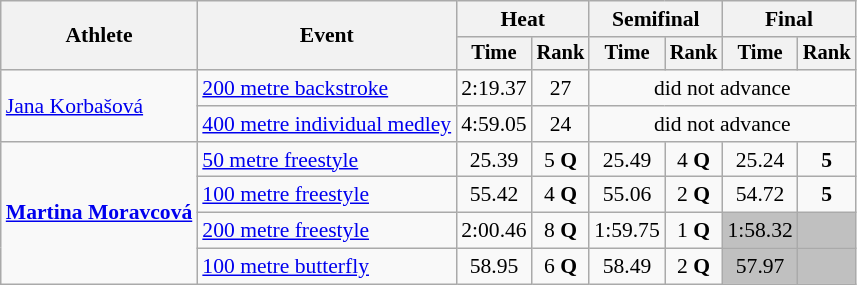<table class=wikitable style="font-size:90%">
<tr>
<th rowspan="2">Athlete</th>
<th rowspan="2">Event</th>
<th colspan="2">Heat</th>
<th colspan="2">Semifinal</th>
<th colspan="2">Final</th>
</tr>
<tr style="font-size:95%">
<th>Time</th>
<th>Rank</th>
<th>Time</th>
<th>Rank</th>
<th>Time</th>
<th>Rank</th>
</tr>
<tr align=center>
<td align=left rowspan=2><a href='#'>Jana Korbašová</a></td>
<td align=left><a href='#'>200 metre backstroke</a></td>
<td>2:19.37</td>
<td>27</td>
<td colspan=4>did not advance</td>
</tr>
<tr align=center>
<td align=left><a href='#'>400 metre individual medley</a></td>
<td>4:59.05</td>
<td>24</td>
<td colspan=4>did not advance</td>
</tr>
<tr align=center>
<td align=left rowspan=4><strong><a href='#'>Martina Moravcová</a></strong></td>
<td align=left><a href='#'>50 metre freestyle</a></td>
<td>25.39</td>
<td>5 <strong>Q</strong></td>
<td>25.49</td>
<td>4 <strong>Q</strong></td>
<td>25.24</td>
<td><strong>5</strong></td>
</tr>
<tr align=center>
<td align=left><a href='#'>100 metre freestyle</a></td>
<td>55.42</td>
<td>4 <strong>Q</strong></td>
<td>55.06</td>
<td>2 <strong>Q</strong></td>
<td>54.72</td>
<td><strong>5</strong></td>
</tr>
<tr align=center>
<td align=left><a href='#'>200 metre freestyle</a></td>
<td>2:00.46</td>
<td>8 <strong>Q</strong></td>
<td>1:59.75</td>
<td>1 <strong>Q</strong></td>
<td align="center" bgcolor='silver'>1:58.32</td>
<td align="center" bgcolor='silver'></td>
</tr>
<tr align=center>
<td align=left><a href='#'>100 metre butterfly</a></td>
<td>58.95</td>
<td>6 <strong>Q</strong></td>
<td>58.49</td>
<td>2 <strong>Q</strong></td>
<td align="center" bgcolor='silver'>57.97</td>
<td align="center" bgcolor='silver'></td>
</tr>
</table>
